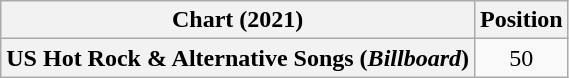<table class="wikitable plainrowheaders" style="text-align:center">
<tr>
<th scope="col">Chart (2021)</th>
<th scope="col">Position</th>
</tr>
<tr>
<th scope="row">US Hot Rock & Alternative Songs (<em>Billboard</em>)</th>
<td>50</td>
</tr>
</table>
